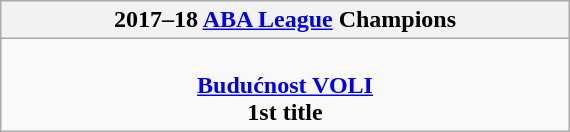<table class="wikitable" style="margin: 0 auto; width: 30%;">
<tr>
<th>2017–18 <a href='#'>ABA League</a> Champions</th>
</tr>
<tr>
<td align=center><br><strong><a href='#'>Budućnost VOLI</a></strong><br><strong>1st title</strong></td>
</tr>
</table>
